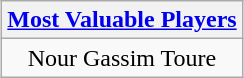<table class=wikitable style="text-align:center; margin:auto">
<tr>
<th><a href='#'>Most Valuable Players</a></th>
</tr>
<tr>
<td>  Nour Gassim   Toure</td>
</tr>
</table>
